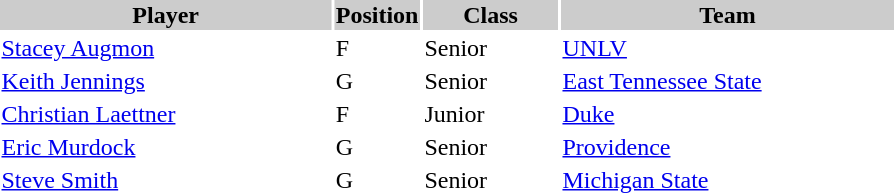<table style="width:600px" "border:'1' 'solid' 'gray'">
<tr>
<th bgcolor="#CCCCCC" style="width:40%">Player</th>
<th bgcolor="#CCCCCC" style="width:4%">Position</th>
<th bgcolor="#CCCCCC" style="width:16%">Class</th>
<th bgcolor="#CCCCCC" style="width:40%">Team</th>
</tr>
<tr>
<td><a href='#'>Stacey Augmon</a></td>
<td>F</td>
<td>Senior</td>
<td><a href='#'>UNLV</a></td>
</tr>
<tr>
<td><a href='#'>Keith Jennings</a></td>
<td>G</td>
<td>Senior</td>
<td><a href='#'>East Tennessee State</a></td>
</tr>
<tr>
<td><a href='#'>Christian Laettner</a></td>
<td>F</td>
<td>Junior</td>
<td><a href='#'>Duke</a></td>
</tr>
<tr>
<td><a href='#'>Eric Murdock</a></td>
<td>G</td>
<td>Senior</td>
<td><a href='#'>Providence</a></td>
</tr>
<tr>
<td><a href='#'>Steve Smith</a></td>
<td>G</td>
<td>Senior</td>
<td><a href='#'>Michigan State</a></td>
</tr>
</table>
